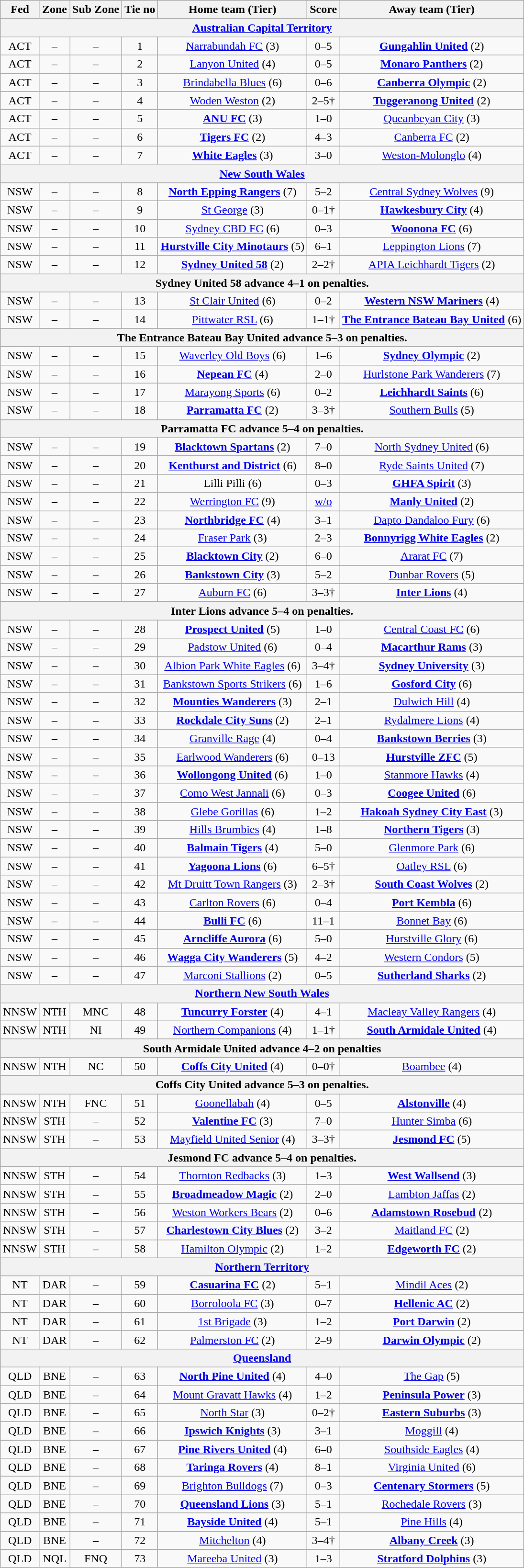<table class="wikitable" style="text-align:center">
<tr>
<th>Fed</th>
<th>Zone</th>
<th>Sub Zone</th>
<th>Tie no</th>
<th>Home team (Tier)</th>
<th>Score</th>
<th>Away team (Tier)</th>
</tr>
<tr>
<th colspan=7><a href='#'>Australian Capital Territory</a></th>
</tr>
<tr>
<td>ACT</td>
<td>–</td>
<td>–</td>
<td>1</td>
<td><a href='#'>Narrabundah FC</a> (3)</td>
<td>0–5</td>
<td><strong><a href='#'>Gungahlin United</a></strong> (2)</td>
</tr>
<tr>
<td>ACT</td>
<td>–</td>
<td>–</td>
<td>2</td>
<td><a href='#'>Lanyon United</a> (4)</td>
<td>0–5</td>
<td><strong><a href='#'>Monaro Panthers</a></strong> (2)</td>
</tr>
<tr>
<td>ACT</td>
<td>–</td>
<td>–</td>
<td>3</td>
<td><a href='#'>Brindabella Blues</a> (6)</td>
<td>0–6</td>
<td><strong><a href='#'>Canberra Olympic</a></strong> (2)</td>
</tr>
<tr>
<td>ACT</td>
<td>–</td>
<td>–</td>
<td>4</td>
<td><a href='#'>Woden Weston</a> (2)</td>
<td>2–5†</td>
<td><strong><a href='#'>Tuggeranong United</a></strong> (2)</td>
</tr>
<tr>
<td>ACT</td>
<td>–</td>
<td>–</td>
<td>5</td>
<td><strong><a href='#'>ANU FC</a></strong> (3)</td>
<td>1–0</td>
<td><a href='#'>Queanbeyan City</a> (3)</td>
</tr>
<tr>
<td>ACT</td>
<td>–</td>
<td>–</td>
<td>6</td>
<td><strong><a href='#'>Tigers FC</a></strong> (2)</td>
<td>4–3</td>
<td><a href='#'>Canberra FC</a> (2)</td>
</tr>
<tr>
<td>ACT</td>
<td>–</td>
<td>–</td>
<td>7</td>
<td><strong><a href='#'>White Eagles</a></strong> (3)</td>
<td>3–0</td>
<td><a href='#'>Weston-Molonglo</a> (4)</td>
</tr>
<tr>
<th colspan=7><a href='#'>New South Wales</a></th>
</tr>
<tr>
<td>NSW</td>
<td>–</td>
<td>–</td>
<td>8</td>
<td><strong><a href='#'>North Epping Rangers</a></strong> (7)</td>
<td>5–2</td>
<td><a href='#'>Central Sydney Wolves</a> (9)</td>
</tr>
<tr>
<td>NSW</td>
<td>–</td>
<td>–</td>
<td>9</td>
<td><a href='#'>St George</a> (3)</td>
<td>0–1†</td>
<td><strong><a href='#'>Hawkesbury City</a></strong> (4)</td>
</tr>
<tr>
<td>NSW</td>
<td>–</td>
<td>–</td>
<td>10</td>
<td><a href='#'>Sydney CBD FC</a> (6)</td>
<td>0–3</td>
<td><strong><a href='#'>Woonona FC</a></strong> (6)</td>
</tr>
<tr>
<td>NSW</td>
<td>–</td>
<td>–</td>
<td>11</td>
<td><strong><a href='#'>Hurstville City Minotaurs</a></strong> (5)</td>
<td>6–1</td>
<td><a href='#'>Leppington Lions</a> (7)</td>
</tr>
<tr>
<td>NSW</td>
<td>–</td>
<td>–</td>
<td>12</td>
<td><strong><a href='#'>Sydney United 58</a></strong> (2)</td>
<td>2–2†</td>
<td><a href='#'>APIA Leichhardt Tigers</a> (2)</td>
</tr>
<tr>
<th colspan=7>Sydney United 58 advance 4–1 on penalties.</th>
</tr>
<tr>
<td>NSW</td>
<td>–</td>
<td>–</td>
<td>13</td>
<td><a href='#'>St Clair United</a> (6)</td>
<td>0–2</td>
<td><strong><a href='#'>Western NSW Mariners</a></strong> (4)</td>
</tr>
<tr>
<td>NSW</td>
<td>–</td>
<td>–</td>
<td>14</td>
<td><a href='#'>Pittwater RSL</a> (6)</td>
<td>1–1†</td>
<td><strong><a href='#'>The Entrance Bateau Bay United</a></strong> (6)</td>
</tr>
<tr>
<th colspan=7>The Entrance Bateau Bay United advance 5–3 on penalties.</th>
</tr>
<tr>
<td>NSW</td>
<td>–</td>
<td>–</td>
<td>15</td>
<td><a href='#'>Waverley Old Boys</a> (6)</td>
<td>1–6</td>
<td><strong><a href='#'>Sydney Olympic</a></strong> (2)</td>
</tr>
<tr>
<td>NSW</td>
<td>–</td>
<td>–</td>
<td>16</td>
<td><strong><a href='#'>Nepean FC</a></strong> (4)</td>
<td>2–0</td>
<td><a href='#'>Hurlstone Park Wanderers</a> (7)</td>
</tr>
<tr>
<td>NSW</td>
<td>–</td>
<td>–</td>
<td>17</td>
<td><a href='#'>Marayong Sports</a> (6)</td>
<td>0–2</td>
<td><strong><a href='#'>Leichhardt Saints</a></strong> (6)</td>
</tr>
<tr>
<td>NSW</td>
<td>–</td>
<td>–</td>
<td>18</td>
<td><strong><a href='#'>Parramatta FC</a></strong> (2)</td>
<td>3–3†</td>
<td><a href='#'>Southern Bulls</a> (5)</td>
</tr>
<tr>
<th colspan=7>Parramatta FC advance 5–4 on penalties.</th>
</tr>
<tr>
<td>NSW</td>
<td>–</td>
<td>–</td>
<td>19</td>
<td><strong><a href='#'>Blacktown Spartans</a></strong> (2)</td>
<td>7–0</td>
<td><a href='#'>North Sydney United</a> (6)</td>
</tr>
<tr>
<td>NSW</td>
<td>–</td>
<td>–</td>
<td>20</td>
<td><strong><a href='#'>Kenthurst and District</a></strong> (6)</td>
<td>8–0</td>
<td><a href='#'>Ryde Saints United</a> (7)</td>
</tr>
<tr>
<td>NSW</td>
<td>–</td>
<td>–</td>
<td>21</td>
<td>Lilli Pilli (6)</td>
<td>0–3</td>
<td><strong><a href='#'>GHFA Spirit</a></strong> (3)</td>
</tr>
<tr>
<td>NSW</td>
<td>–</td>
<td>–</td>
<td>22</td>
<td><a href='#'>Werrington FC</a> (9)</td>
<td><a href='#'>w/o</a></td>
<td><strong><a href='#'>Manly United</a></strong> (2)</td>
</tr>
<tr>
<td>NSW</td>
<td>–</td>
<td>–</td>
<td>23</td>
<td><strong><a href='#'>Northbridge FC</a></strong> (4)</td>
<td>3–1</td>
<td><a href='#'>Dapto Dandaloo Fury</a> (6)</td>
</tr>
<tr>
<td>NSW</td>
<td>–</td>
<td>–</td>
<td>24</td>
<td><a href='#'>Fraser Park</a> (3)</td>
<td>2–3</td>
<td><strong><a href='#'>Bonnyrigg White Eagles</a></strong> (2)</td>
</tr>
<tr>
<td>NSW</td>
<td>–</td>
<td>–</td>
<td>25</td>
<td><strong><a href='#'>Blacktown City</a></strong> (2)</td>
<td>6–0</td>
<td><a href='#'>Ararat FC</a> (7)</td>
</tr>
<tr>
<td>NSW</td>
<td>–</td>
<td>–</td>
<td>26</td>
<td><strong><a href='#'>Bankstown City</a></strong> (3)</td>
<td>5–2</td>
<td><a href='#'>Dunbar Rovers</a> (5)</td>
</tr>
<tr>
<td>NSW</td>
<td>–</td>
<td>–</td>
<td>27</td>
<td><a href='#'>Auburn FC</a> (6)</td>
<td>3–3†</td>
<td><strong><a href='#'>Inter Lions</a></strong> (4)</td>
</tr>
<tr>
<th colspan=7>Inter Lions advance 5–4 on penalties.</th>
</tr>
<tr>
<td>NSW</td>
<td>–</td>
<td>–</td>
<td>28</td>
<td><strong><a href='#'>Prospect United</a></strong> (5)</td>
<td>1–0</td>
<td><a href='#'>Central Coast FC</a> (6)</td>
</tr>
<tr>
<td>NSW</td>
<td>–</td>
<td>–</td>
<td>29</td>
<td><a href='#'>Padstow United</a> (6)</td>
<td>0–4</td>
<td><strong><a href='#'>Macarthur Rams</a></strong> (3)</td>
</tr>
<tr>
<td>NSW</td>
<td>–</td>
<td>–</td>
<td>30</td>
<td><a href='#'>Albion Park White Eagles</a> (6)</td>
<td>3–4†</td>
<td><strong><a href='#'>Sydney University</a></strong> (3)</td>
</tr>
<tr>
<td>NSW</td>
<td>–</td>
<td>–</td>
<td>31</td>
<td><a href='#'>Bankstown Sports Strikers</a> (6)</td>
<td>1–6</td>
<td><strong><a href='#'>Gosford City</a></strong> (6)</td>
</tr>
<tr>
<td>NSW</td>
<td>–</td>
<td>–</td>
<td>32</td>
<td><strong><a href='#'>Mounties Wanderers</a></strong> (3)</td>
<td>2–1</td>
<td><a href='#'>Dulwich Hill</a> (4)</td>
</tr>
<tr>
<td>NSW</td>
<td>–</td>
<td>–</td>
<td>33</td>
<td><strong><a href='#'>Rockdale City Suns</a></strong> (2)</td>
<td>2–1</td>
<td><a href='#'>Rydalmere Lions</a> (4)</td>
</tr>
<tr>
<td>NSW</td>
<td>–</td>
<td>–</td>
<td>34</td>
<td><a href='#'>Granville Rage</a> (4)</td>
<td>0–4</td>
<td><strong><a href='#'>Bankstown Berries</a></strong> (3)</td>
</tr>
<tr>
<td>NSW</td>
<td>–</td>
<td>–</td>
<td>35</td>
<td><a href='#'>Earlwood Wanderers</a> (6)</td>
<td>0–13</td>
<td><strong><a href='#'>Hurstville ZFC</a></strong> (5)</td>
</tr>
<tr>
<td>NSW</td>
<td>–</td>
<td>–</td>
<td>36</td>
<td><strong><a href='#'>Wollongong United</a></strong> (6)</td>
<td>1–0</td>
<td><a href='#'>Stanmore Hawks</a> (4)</td>
</tr>
<tr>
<td>NSW</td>
<td>–</td>
<td>–</td>
<td>37</td>
<td><a href='#'>Como West Jannali</a> (6)</td>
<td>0–3</td>
<td><strong><a href='#'>Coogee United</a></strong> (6)</td>
</tr>
<tr>
<td>NSW</td>
<td>–</td>
<td>–</td>
<td>38</td>
<td><a href='#'>Glebe Gorillas</a> (6)</td>
<td>1–2</td>
<td><strong><a href='#'>Hakoah Sydney City East</a></strong> (3)</td>
</tr>
<tr>
<td>NSW</td>
<td>–</td>
<td>–</td>
<td>39</td>
<td><a href='#'>Hills Brumbies</a> (4)</td>
<td>1–8</td>
<td><strong><a href='#'>Northern Tigers</a></strong> (3)</td>
</tr>
<tr>
<td>NSW</td>
<td>–</td>
<td>–</td>
<td>40</td>
<td><strong><a href='#'>Balmain Tigers</a></strong> (4)</td>
<td>5–0</td>
<td><a href='#'>Glenmore Park</a> (6)</td>
</tr>
<tr>
<td>NSW</td>
<td>–</td>
<td>–</td>
<td>41</td>
<td><strong><a href='#'>Yagoona Lions</a></strong> (6)</td>
<td>6–5†</td>
<td><a href='#'>Oatley RSL</a> (6)</td>
</tr>
<tr>
<td>NSW</td>
<td>–</td>
<td>–</td>
<td>42</td>
<td><a href='#'>Mt Druitt Town Rangers</a> (3)</td>
<td>2–3†</td>
<td><strong><a href='#'>South Coast Wolves</a></strong> (2)</td>
</tr>
<tr>
<td>NSW</td>
<td>–</td>
<td>–</td>
<td>43</td>
<td><a href='#'>Carlton Rovers</a> (6)</td>
<td>0–4</td>
<td><strong><a href='#'>Port Kembla</a></strong> (6)</td>
</tr>
<tr>
<td>NSW</td>
<td>–</td>
<td>–</td>
<td>44</td>
<td><strong><a href='#'>Bulli FC</a></strong> (6)</td>
<td>11–1</td>
<td><a href='#'>Bonnet Bay</a> (6)</td>
</tr>
<tr>
<td>NSW</td>
<td>–</td>
<td>–</td>
<td>45</td>
<td><strong><a href='#'>Arncliffe Aurora</a></strong> (6)</td>
<td>5–0</td>
<td><a href='#'>Hurstville Glory</a> (6)</td>
</tr>
<tr>
<td>NSW</td>
<td>–</td>
<td>–</td>
<td>46</td>
<td><strong><a href='#'>Wagga City Wanderers</a></strong> (5)</td>
<td>4–2</td>
<td><a href='#'>Western Condors</a> (5)</td>
</tr>
<tr>
<td>NSW</td>
<td>–</td>
<td>–</td>
<td>47</td>
<td><a href='#'>Marconi Stallions</a> (2)</td>
<td>0–5</td>
<td><strong><a href='#'>Sutherland Sharks</a></strong> (2)</td>
</tr>
<tr>
<th colspan=7><a href='#'>Northern New South Wales</a></th>
</tr>
<tr>
<td>NNSW</td>
<td>NTH</td>
<td>MNC</td>
<td>48</td>
<td><strong><a href='#'>Tuncurry Forster</a></strong> (4)</td>
<td>4–1</td>
<td><a href='#'>Macleay Valley Rangers</a> (4)</td>
</tr>
<tr>
<td>NNSW</td>
<td>NTH</td>
<td>NI</td>
<td>49</td>
<td><a href='#'>Northern Companions</a> (4)</td>
<td>1–1†</td>
<td><strong><a href='#'>South Armidale United</a></strong> (4)</td>
</tr>
<tr>
<th colspan=7>South Armidale United advance 4–2 on penalties</th>
</tr>
<tr>
<td>NNSW</td>
<td>NTH</td>
<td>NC</td>
<td>50</td>
<td><strong><a href='#'>Coffs City United</a></strong> (4)</td>
<td>0–0†</td>
<td><a href='#'>Boambee</a> (4)</td>
</tr>
<tr>
<th colspan=7>Coffs City United advance 5–3 on penalties.</th>
</tr>
<tr>
<td>NNSW</td>
<td>NTH</td>
<td>FNC</td>
<td>51</td>
<td><a href='#'>Goonellabah</a> (4)</td>
<td>0–5</td>
<td><strong><a href='#'>Alstonville</a></strong> (4)</td>
</tr>
<tr>
<td>NNSW</td>
<td>STH</td>
<td>–</td>
<td>52</td>
<td><strong><a href='#'>Valentine FC</a></strong> (3)</td>
<td>7–0</td>
<td><a href='#'>Hunter Simba</a> (6)</td>
</tr>
<tr>
<td>NNSW</td>
<td>STH</td>
<td>–</td>
<td>53</td>
<td><a href='#'>Mayfield United Senior</a> (4)</td>
<td>3–3†</td>
<td><strong><a href='#'>Jesmond FC</a></strong> (5)</td>
</tr>
<tr>
<th colspan=7>Jesmond FC advance 5–4 on penalties.</th>
</tr>
<tr>
<td>NNSW</td>
<td>STH</td>
<td>–</td>
<td>54</td>
<td><a href='#'>Thornton Redbacks</a> (3)</td>
<td>1–3</td>
<td><strong><a href='#'>West Wallsend</a></strong> (3)</td>
</tr>
<tr>
<td>NNSW</td>
<td>STH</td>
<td>–</td>
<td>55</td>
<td><strong><a href='#'>Broadmeadow Magic</a></strong> (2)</td>
<td>2–0</td>
<td><a href='#'>Lambton Jaffas</a> (2)</td>
</tr>
<tr>
<td>NNSW</td>
<td>STH</td>
<td>–</td>
<td>56</td>
<td><a href='#'>Weston Workers Bears</a> (2)</td>
<td>0–6</td>
<td><strong><a href='#'>Adamstown Rosebud</a></strong> (2)</td>
</tr>
<tr>
<td>NNSW</td>
<td>STH</td>
<td>–</td>
<td>57</td>
<td><strong><a href='#'>Charlestown City Blues</a></strong> (2)</td>
<td>3–2</td>
<td><a href='#'>Maitland FC</a> (2)</td>
</tr>
<tr>
<td>NNSW</td>
<td>STH</td>
<td>–</td>
<td>58</td>
<td><a href='#'>Hamilton Olympic</a> (2)</td>
<td>1–2</td>
<td><strong><a href='#'>Edgeworth FC</a></strong> (2)</td>
</tr>
<tr>
<th colspan=7><a href='#'>Northern Territory</a></th>
</tr>
<tr>
<td>NT</td>
<td>DAR</td>
<td>–</td>
<td>59</td>
<td><strong><a href='#'>Casuarina FC</a></strong> (2)</td>
<td>5–1</td>
<td><a href='#'>Mindil Aces</a> (2)</td>
</tr>
<tr>
<td>NT</td>
<td>DAR</td>
<td>–</td>
<td>60</td>
<td><a href='#'>Borroloola FC</a> (3)</td>
<td>0–7</td>
<td><strong><a href='#'>Hellenic AC</a></strong> (2)</td>
</tr>
<tr>
<td>NT</td>
<td>DAR</td>
<td>–</td>
<td>61</td>
<td><a href='#'>1st Brigade</a> (3)</td>
<td>1–2</td>
<td><strong><a href='#'>Port Darwin</a></strong> (2)</td>
</tr>
<tr>
<td>NT</td>
<td>DAR</td>
<td>–</td>
<td>62</td>
<td><a href='#'>Palmerston FC</a> (2)</td>
<td>2–9</td>
<td><strong><a href='#'>Darwin Olympic</a></strong> (2)</td>
</tr>
<tr>
<th colspan=7><a href='#'>Queensland</a></th>
</tr>
<tr>
<td>QLD</td>
<td>BNE</td>
<td>–</td>
<td>63</td>
<td><strong><a href='#'>North Pine United</a></strong> (4)</td>
<td>4–0</td>
<td><a href='#'>The Gap</a> (5)</td>
</tr>
<tr>
<td>QLD</td>
<td>BNE</td>
<td>–</td>
<td>64</td>
<td><a href='#'>Mount Gravatt Hawks</a> (4)</td>
<td>1–2</td>
<td><strong><a href='#'>Peninsula Power</a></strong> (3)</td>
</tr>
<tr>
<td>QLD</td>
<td>BNE</td>
<td>–</td>
<td>65</td>
<td><a href='#'>North Star</a> (3)</td>
<td>0–2†</td>
<td><strong><a href='#'>Eastern Suburbs</a></strong> (3)</td>
</tr>
<tr>
<td>QLD</td>
<td>BNE</td>
<td>–</td>
<td>66</td>
<td><strong><a href='#'>Ipswich Knights</a></strong> (3)</td>
<td>3–1</td>
<td><a href='#'>Moggill</a> (4)</td>
</tr>
<tr>
<td>QLD</td>
<td>BNE</td>
<td>–</td>
<td>67</td>
<td><strong><a href='#'>Pine Rivers United</a></strong> (4)</td>
<td>6–0</td>
<td><a href='#'>Southside Eagles</a> (4)</td>
</tr>
<tr>
<td>QLD</td>
<td>BNE</td>
<td>–</td>
<td>68</td>
<td><strong><a href='#'>Taringa Rovers</a></strong> (4)</td>
<td>8–1</td>
<td><a href='#'>Virginia United</a> (6)</td>
</tr>
<tr>
<td>QLD</td>
<td>BNE</td>
<td>–</td>
<td>69</td>
<td><a href='#'>Brighton Bulldogs</a> (7)</td>
<td>0–3</td>
<td><strong><a href='#'>Centenary Stormers</a></strong> (5)</td>
</tr>
<tr>
<td>QLD</td>
<td>BNE</td>
<td>–</td>
<td>70</td>
<td><strong><a href='#'>Queensland Lions</a></strong> (3)</td>
<td>5–1</td>
<td><a href='#'>Rochedale Rovers</a> (3)</td>
</tr>
<tr>
<td>QLD</td>
<td>BNE</td>
<td>–</td>
<td>71</td>
<td><strong><a href='#'>Bayside United</a></strong> (4)</td>
<td>5–1</td>
<td><a href='#'>Pine Hills</a> (4)</td>
</tr>
<tr>
<td>QLD</td>
<td>BNE</td>
<td>–</td>
<td>72</td>
<td><a href='#'>Mitchelton</a> (4)</td>
<td>3–4†</td>
<td><strong><a href='#'>Albany Creek</a></strong> (3)</td>
</tr>
<tr>
<td>QLD</td>
<td>NQL</td>
<td>FNQ</td>
<td>73</td>
<td><a href='#'>Mareeba United</a> (3)</td>
<td>1–3</td>
<td><strong><a href='#'>Stratford Dolphins</a></strong> (3)</td>
</tr>
</table>
